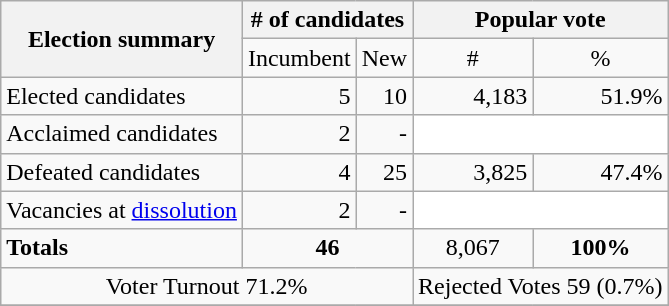<table class=wikitable>
<tr>
<th rowspan="2">Election summary</th>
<th colspan="2"># of candidates</th>
<th colspan="2">Popular vote</th>
</tr>
<tr>
<td>Incumbent</td>
<td>New</td>
<td align="center">#</td>
<td align="center">%</td>
</tr>
<tr>
<td>Elected candidates</td>
<td align="right">5</td>
<td align="right">10</td>
<td align="right">4,183</td>
<td align="right">51.9%</td>
</tr>
<tr>
<td>Acclaimed candidates</td>
<td align="right">2</td>
<td align="right">-</td>
<td align="right" colspan=2 bgcolor="white"></td>
</tr>
<tr>
<td>Defeated candidates</td>
<td align="right">4</td>
<td align="right">25</td>
<td align="right">3,825</td>
<td align="right">47.4%</td>
</tr>
<tr>
<td><span>Vacancies at <a href='#'>dissolution</a></span></td>
<td align="right">2</td>
<td align="right">-</td>
<td align="right" colspan=3 bgcolor="white"></td>
</tr>
<tr>
<td><strong>Totals</strong></td>
<td colspan="2" align="center"><strong>46</strong></td>
<td align="center">8,067</td>
<td align="center"><strong>100%</strong></td>
</tr>
<tr>
<td colspan=3 align=center>Voter Turnout 71.2%</td>
<td colspan=2 align=center><span>Rejected Votes 59 (0.7%)</span></td>
</tr>
<tr>
</tr>
</table>
